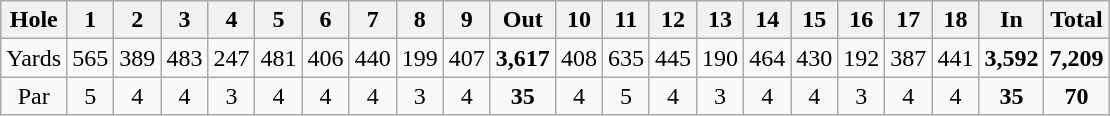<table class="wikitable" style="text-align:center">
<tr>
<th align="left">Hole</th>
<th>1</th>
<th>2</th>
<th>3</th>
<th>4</th>
<th>5</th>
<th>6</th>
<th>7</th>
<th>8</th>
<th>9</th>
<th>Out</th>
<th>10</th>
<th>11</th>
<th>12</th>
<th>13</th>
<th>14</th>
<th>15</th>
<th>16</th>
<th>17</th>
<th>18</th>
<th>In</th>
<th>Total</th>
</tr>
<tr>
<td align="left">Yards</td>
<td>565</td>
<td>389</td>
<td>483</td>
<td>247</td>
<td>481</td>
<td>406</td>
<td>440</td>
<td>199</td>
<td>407</td>
<td><strong>3,617</strong></td>
<td>408</td>
<td>635</td>
<td>445</td>
<td>190</td>
<td>464</td>
<td>430</td>
<td>192</td>
<td>387</td>
<td>441</td>
<td><strong>3,592</strong></td>
<td><strong>7,209</strong></td>
</tr>
<tr>
<td>Par</td>
<td>5</td>
<td>4</td>
<td>4</td>
<td>3</td>
<td>4</td>
<td>4</td>
<td>4</td>
<td>3</td>
<td>4</td>
<td><strong>35</strong></td>
<td>4</td>
<td>5</td>
<td>4</td>
<td>3</td>
<td>4</td>
<td>4</td>
<td>3</td>
<td>4</td>
<td>4</td>
<td><strong>35</strong></td>
<td><strong>70</strong></td>
</tr>
</table>
